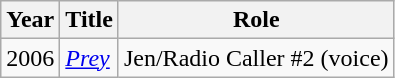<table class="wikitable">
<tr>
<th>Year</th>
<th>Title</th>
<th>Role</th>
</tr>
<tr>
<td>2006</td>
<td><em><a href='#'>Prey</a></em></td>
<td>Jen/Radio Caller #2 (voice)</td>
</tr>
</table>
